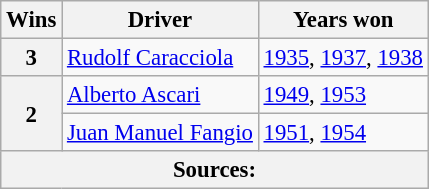<table class="wikitable" style="font-size: 95%;">
<tr>
<th>Wins</th>
<th>Driver</th>
<th>Years won</th>
</tr>
<tr>
<th>3</th>
<td> <a href='#'>Rudolf Caracciola</a></td>
<td><span><a href='#'>1935</a>, <a href='#'>1937</a>, <a href='#'>1938</a></span></td>
</tr>
<tr>
<th rowspan=2>2</th>
<td> <a href='#'>Alberto Ascari</a></td>
<td><span><a href='#'>1949</a></span>, <a href='#'>1953</a></td>
</tr>
<tr>
<td> <a href='#'>Juan Manuel Fangio</a></td>
<td><a href='#'>1951</a>, <a href='#'>1954</a></td>
</tr>
<tr>
<th colspan=3>Sources:</th>
</tr>
</table>
